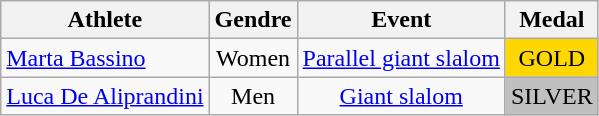<table class="wikitable" style="width:; font-size:100%; text-align:center;">
<tr>
<th>Athlete</th>
<th>Gendre</th>
<th>Event</th>
<th>Medal</th>
</tr>
<tr>
<td align=left><a href='#'>Marta Bassino</a></td>
<td>Women</td>
<td><a href='#'>Parallel giant slalom</a></td>
<td bgcolor=gold>GOLD</td>
</tr>
<tr>
<td align=left><a href='#'>Luca De Aliprandini</a></td>
<td>Men</td>
<td><a href='#'>Giant slalom</a></td>
<td bgcolor=silver>SILVER</td>
</tr>
</table>
